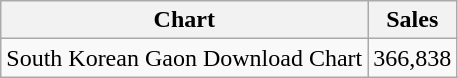<table class="wikitable sortable plainrowheaders" style="text-align:center;">
<tr>
<th>Chart</th>
<th>Sales</th>
</tr>
<tr>
<td rowspan="1">South Korean Gaon Download Chart</td>
<td>366,838</td>
</tr>
</table>
